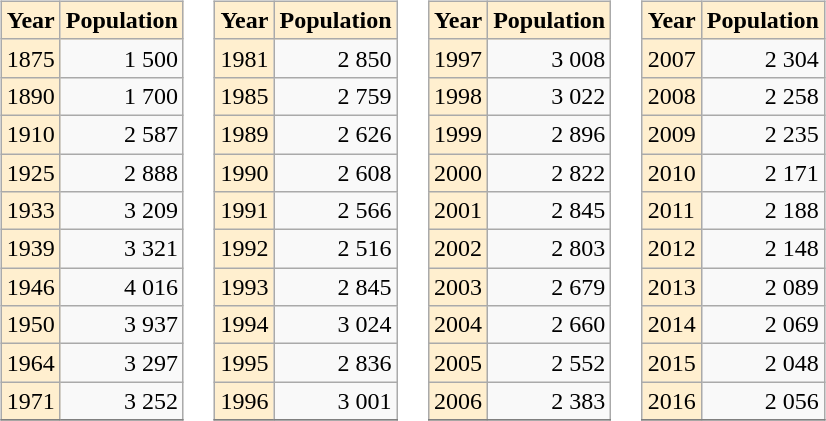<table>
<tr>
<td valign="top"><br><table class="wikitable" style="border: 1pt grey solid">
<tr>
<th style="background:#ffefcf;">Year</th>
<th style="background:#ffefcf;">Population</th>
</tr>
<tr>
<td style="background:#ffefcf">1875</td>
<td align=right>1 500</td>
</tr>
<tr>
<td style="background:#ffefcf">1890</td>
<td align=right>1 700</td>
</tr>
<tr>
<td style="background:#ffefcf">1910</td>
<td align=right>2 587</td>
</tr>
<tr>
<td style="background:#ffefcf">1925</td>
<td align=right>2 888</td>
</tr>
<tr>
<td style="background:#ffefcf">1933</td>
<td align=right>3 209</td>
</tr>
<tr>
<td style="background:#ffefcf">1939</td>
<td align=right>3 321</td>
</tr>
<tr>
<td style="background:#ffefcf">1946</td>
<td align=right>4 016</td>
</tr>
<tr>
<td style="background:#ffefcf">1950</td>
<td align=right>3 937</td>
</tr>
<tr>
<td style="background:#ffefcf">1964</td>
<td align=right>3 297</td>
</tr>
<tr>
<td style="background:#ffefcf">1971</td>
<td align=right>3 252</td>
</tr>
<tr>
</tr>
</table>
</td>
<td valign="top"><br><table class="wikitable" style="border: 1pt grey solid">
<tr>
<th style="background:#ffefcf;">Year</th>
<th style="background:#ffefcf;">Population</th>
</tr>
<tr>
<td style="background:#ffefcf">1981</td>
<td align=right>2 850</td>
</tr>
<tr>
<td style="background:#ffefcf">1985</td>
<td align=right>2 759</td>
</tr>
<tr>
<td style="background:#ffefcf">1989</td>
<td align=right>2 626</td>
</tr>
<tr>
<td style="background:#ffefcf">1990</td>
<td align=right>2 608</td>
</tr>
<tr>
<td style="background:#ffefcf">1991</td>
<td align=right>2 566</td>
</tr>
<tr>
<td style="background:#ffefcf">1992</td>
<td align=right>2 516</td>
</tr>
<tr>
<td style="background:#ffefcf">1993</td>
<td align=right>2 845</td>
</tr>
<tr>
<td style="background:#ffefcf">1994</td>
<td align=right>3 024</td>
</tr>
<tr>
<td style="background:#ffefcf">1995</td>
<td align=right>2 836</td>
</tr>
<tr>
<td style="background:#ffefcf">1996</td>
<td align=right>3 001</td>
</tr>
<tr>
</tr>
</table>
</td>
<td valign="top"><br><table class="wikitable" style="border: 1pt grey solid">
<tr>
<th style="background:#ffefcf;">Year</th>
<th style="background:#ffefcf;">Population</th>
</tr>
<tr>
<td style="background:#ffefcf">1997</td>
<td align=right>3 008</td>
</tr>
<tr>
<td style="background:#ffefcf">1998</td>
<td align=right>3 022</td>
</tr>
<tr>
<td style="background:#ffefcf">1999</td>
<td align=right>2 896</td>
</tr>
<tr>
<td style="background:#ffefcf">2000</td>
<td align=right>2 822</td>
</tr>
<tr>
<td style="background:#ffefcf">2001</td>
<td align=right>2 845</td>
</tr>
<tr>
<td style="background:#ffefcf">2002</td>
<td align=right>2 803</td>
</tr>
<tr>
<td style="background:#ffefcf">2003</td>
<td align=right>2 679</td>
</tr>
<tr>
<td style="background:#ffefcf">2004</td>
<td align=right>2 660</td>
</tr>
<tr>
<td style="background:#ffefcf">2005</td>
<td align=right>2 552</td>
</tr>
<tr>
<td style="background:#ffefcf">2006</td>
<td align=right>2 383</td>
</tr>
<tr>
</tr>
</table>
</td>
<td valign="top"><br><table class="wikitable" style="border: 1pt grey solid">
<tr>
<th style="background:#ffefcf;">Year</th>
<th style="background:#ffefcf;">Population</th>
</tr>
<tr>
<td style="background:#ffefcf">2007</td>
<td align=right>2 304</td>
</tr>
<tr>
<td style="background:#ffefcf">2008</td>
<td align=right>2 258</td>
</tr>
<tr>
<td style="background:#ffefcf">2009</td>
<td align=right>2 235</td>
</tr>
<tr>
<td style="background:#ffefcf">2010</td>
<td align=right>2 171</td>
</tr>
<tr>
<td style="background:#ffefcf">2011</td>
<td align=right>2 188</td>
</tr>
<tr>
<td style="background:#ffefcf">2012</td>
<td align=right>2 148</td>
</tr>
<tr>
<td style="background:#ffefcf">2013</td>
<td align=right>2 089</td>
</tr>
<tr>
<td style="background:#ffefcf">2014</td>
<td align=right>2 069</td>
</tr>
<tr>
<td style="background:#ffefcf">2015</td>
<td align=right>2 048</td>
</tr>
<tr>
<td style="background:#ffefcf">2016</td>
<td align=right>2 056</td>
</tr>
<tr>
</tr>
</table>
</td>
</tr>
</table>
